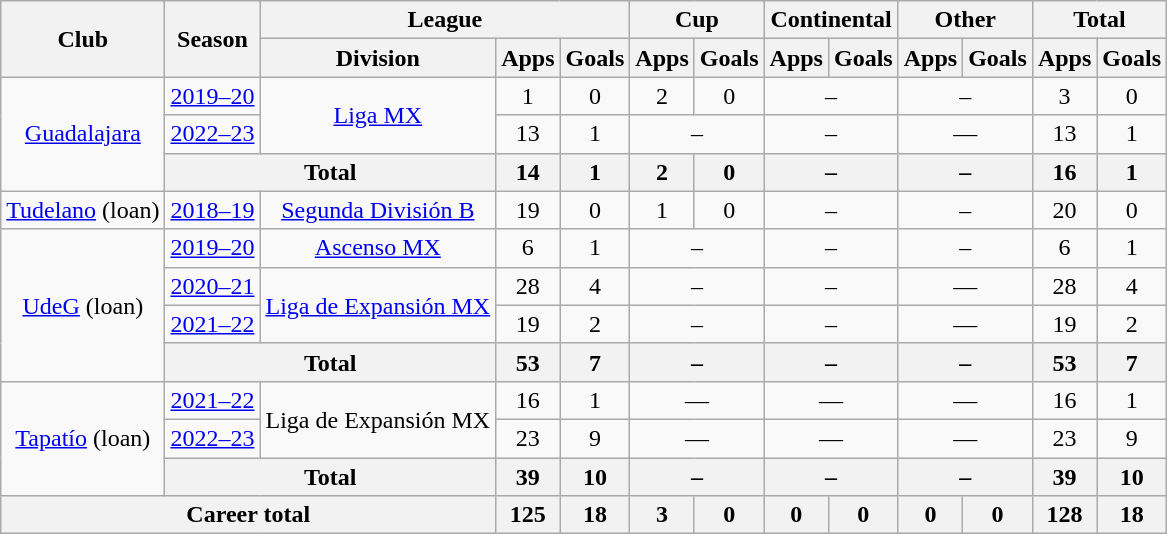<table class="wikitable" style="text-align: center">
<tr>
<th rowspan="2">Club</th>
<th rowspan="2">Season</th>
<th colspan="3">League</th>
<th colspan="2">Cup</th>
<th colspan="2">Continental</th>
<th colspan="2">Other</th>
<th colspan="2">Total</th>
</tr>
<tr>
<th>Division</th>
<th>Apps</th>
<th>Goals</th>
<th>Apps</th>
<th>Goals</th>
<th>Apps</th>
<th>Goals</th>
<th>Apps</th>
<th>Goals</th>
<th>Apps</th>
<th>Goals</th>
</tr>
<tr>
<td rowspan="3"><a href='#'>Guadalajara</a></td>
<td><a href='#'>2019–20</a></td>
<td rowspan="2"><a href='#'>Liga MX</a></td>
<td>1</td>
<td>0</td>
<td>2</td>
<td>0</td>
<td colspan="2">–</td>
<td colspan="2">–</td>
<td>3</td>
<td>0</td>
</tr>
<tr>
<td><a href='#'>2022–23</a></td>
<td>13</td>
<td>1</td>
<td colspan="2">–</td>
<td colspan="2">–</td>
<td colspan="2">—</td>
<td>13</td>
<td>1</td>
</tr>
<tr>
<th colspan="2">Total</th>
<th>14</th>
<th>1</th>
<th>2</th>
<th>0</th>
<th colspan="2">–</th>
<th colspan="2">–</th>
<th>16</th>
<th>1</th>
</tr>
<tr>
<td><a href='#'>Tudelano</a> (loan)</td>
<td><a href='#'>2018–19</a></td>
<td><a href='#'>Segunda División B</a></td>
<td>19</td>
<td>0</td>
<td>1</td>
<td>0</td>
<td colspan="2">–</td>
<td colspan="2">–</td>
<td>20</td>
<td>0</td>
</tr>
<tr>
<td rowspan="4"><a href='#'>UdeG</a> (loan)</td>
<td><a href='#'>2019–20</a></td>
<td><a href='#'>Ascenso MX</a></td>
<td>6</td>
<td>1</td>
<td colspan="2">–</td>
<td colspan="2">–</td>
<td colspan="2">–</td>
<td>6</td>
<td>1</td>
</tr>
<tr>
<td><a href='#'>2020–21</a></td>
<td rowspan="2"><a href='#'>Liga de Expansión MX</a></td>
<td>28</td>
<td>4</td>
<td colspan="2">–</td>
<td colspan="2">–</td>
<td colspan="2">—</td>
<td>28</td>
<td>4</td>
</tr>
<tr>
<td><a href='#'>2021–22</a></td>
<td>19</td>
<td>2</td>
<td colspan="2">–</td>
<td colspan="2">–</td>
<td colspan="2">—</td>
<td>19</td>
<td>2</td>
</tr>
<tr>
<th colspan="2">Total</th>
<th>53</th>
<th>7</th>
<th colspan="2">–</th>
<th colspan="2">–</th>
<th colspan="2">–</th>
<th>53</th>
<th>7</th>
</tr>
<tr>
<td rowspan="3"><a href='#'>Tapatío</a> (loan)</td>
<td><a href='#'>2021–22</a></td>
<td rowspan="2">Liga de Expansión MX</td>
<td>16</td>
<td>1</td>
<td colspan=2>—</td>
<td colspan=2>—</td>
<td colspan=2>—</td>
<td>16</td>
<td>1</td>
</tr>
<tr>
<td><a href='#'>2022–23</a></td>
<td>23</td>
<td>9</td>
<td colspan=2>—</td>
<td colspan=2>—</td>
<td colspan=2>—</td>
<td>23</td>
<td>9</td>
</tr>
<tr>
<th colspan="2">Total</th>
<th>39</th>
<th>10</th>
<th colspan="2">–</th>
<th colspan="2">–</th>
<th colspan="2">–</th>
<th>39</th>
<th>10</th>
</tr>
<tr>
<th colspan="3">Career total</th>
<th>125</th>
<th>18</th>
<th>3</th>
<th>0</th>
<th>0</th>
<th>0</th>
<th>0</th>
<th>0</th>
<th>128</th>
<th>18</th>
</tr>
</table>
